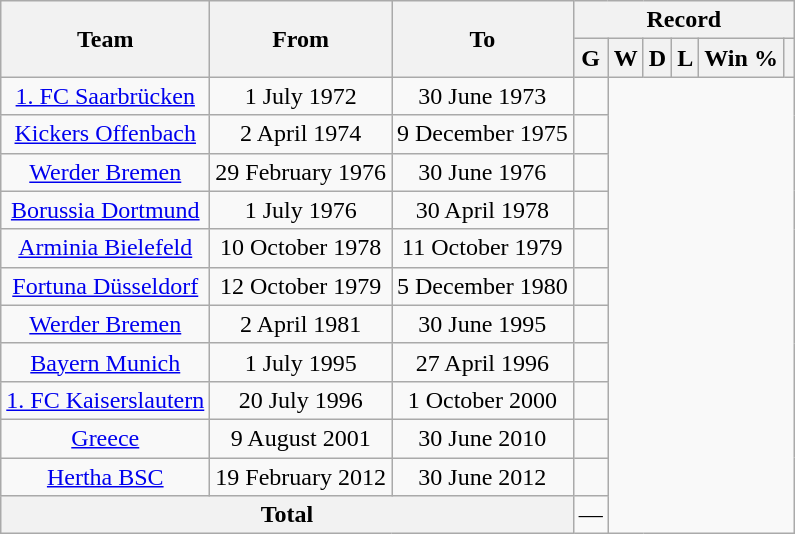<table class="wikitable" style="text-align: center">
<tr>
<th rowspan="2">Team</th>
<th rowspan="2">From</th>
<th rowspan="2">To</th>
<th colspan="8">Record</th>
</tr>
<tr>
<th>G</th>
<th>W</th>
<th>D</th>
<th>L</th>
<th>Win %</th>
<th></th>
</tr>
<tr>
<td><a href='#'>1. FC Saarbrücken</a></td>
<td>1 July 1972</td>
<td>30 June 1973<br></td>
<td></td>
</tr>
<tr>
<td><a href='#'>Kickers Offenbach</a></td>
<td>2 April 1974</td>
<td>9 December 1975<br></td>
<td></td>
</tr>
<tr>
<td><a href='#'>Werder Bremen</a></td>
<td>29 February 1976</td>
<td>30 June 1976<br></td>
<td></td>
</tr>
<tr>
<td><a href='#'>Borussia Dortmund</a></td>
<td>1 July 1976</td>
<td>30 April 1978<br></td>
<td></td>
</tr>
<tr>
<td><a href='#'>Arminia Bielefeld</a></td>
<td>10 October 1978</td>
<td>11 October 1979<br></td>
<td></td>
</tr>
<tr>
<td><a href='#'>Fortuna Düsseldorf</a></td>
<td>12 October 1979</td>
<td>5 December 1980<br></td>
<td></td>
</tr>
<tr>
<td><a href='#'>Werder Bremen</a></td>
<td>2 April 1981</td>
<td>30 June 1995<br></td>
<td></td>
</tr>
<tr>
<td><a href='#'>Bayern Munich</a></td>
<td>1 July 1995</td>
<td>27 April 1996<br></td>
<td></td>
</tr>
<tr>
<td><a href='#'>1. FC Kaiserslautern</a></td>
<td>20 July 1996</td>
<td>1 October 2000<br></td>
<td></td>
</tr>
<tr>
<td><a href='#'>Greece</a></td>
<td>9 August 2001</td>
<td>30 June 2010<br></td>
<td></td>
</tr>
<tr>
<td><a href='#'>Hertha BSC</a></td>
<td>19 February 2012</td>
<td>30 June 2012<br></td>
<td></td>
</tr>
<tr>
<th colspan="3">Total<br></th>
<td>—</td>
</tr>
</table>
